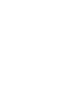<table style="background-color:white;margin:0 auto;border:0;">
<tr>
<td><br>







</td>
<td style="padding:4em 0 0 2em;vertical-align:top;background-color:white;"></td>
</tr>
</table>
